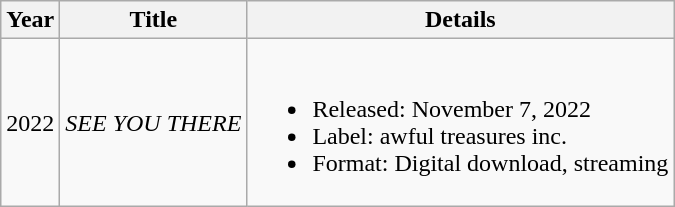<table class="wikitable">
<tr>
<th>Year</th>
<th>Title</th>
<th>Details</th>
</tr>
<tr>
<td>2022</td>
<td><em>SEE YOU THERE</em></td>
<td><br><ul><li>Released: November 7, 2022</li><li>Label: awful treasures inc.</li><li>Format: Digital download, streaming</li></ul></td>
</tr>
</table>
